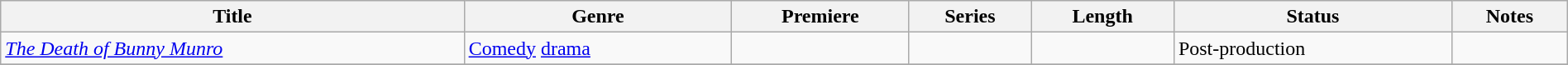<table class="wikitable sortable" style="width:100%;">
<tr>
<th>Title</th>
<th>Genre</th>
<th>Premiere</th>
<th>Series</th>
<th>Length</th>
<th>Status</th>
<th>Notes</th>
</tr>
<tr>
<td><em><a href='#'>The Death of Bunny Munro</a></em></td>
<td><a href='#'>Comedy</a> <a href='#'>drama</a></td>
<td></td>
<td></td>
<td></td>
<td>Post-production</td>
<td></td>
</tr>
<tr>
</tr>
</table>
